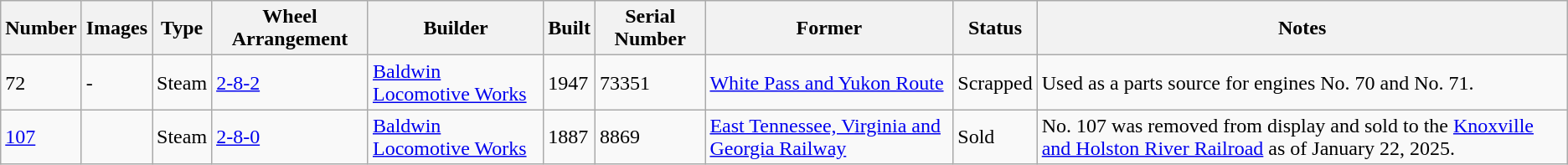<table class="wikitable">
<tr>
<th>Number</th>
<th>Images</th>
<th>Type</th>
<th>Wheel Arrangement</th>
<th>Builder</th>
<th>Built</th>
<th>Serial Number</th>
<th>Former</th>
<th>Status</th>
<th>Notes</th>
</tr>
<tr>
<td>72</td>
<td>-</td>
<td>Steam</td>
<td><a href='#'>2-8-2</a></td>
<td><a href='#'>Baldwin Locomotive Works</a></td>
<td>1947</td>
<td>73351</td>
<td><a href='#'>White Pass and Yukon Route</a></td>
<td>Scrapped</td>
<td>Used as a parts source for engines No. 70 and No. 71.</td>
</tr>
<tr>
<td><a href='#'>107</a></td>
<td></td>
<td>Steam</td>
<td><a href='#'>2-8-0</a></td>
<td><a href='#'>Baldwin Locomotive Works</a></td>
<td>1887</td>
<td>8869</td>
<td><a href='#'>East Tennessee, Virginia and Georgia Railway</a></td>
<td>Sold</td>
<td>No. 107 was removed from display and sold to the <a href='#'>Knoxville and Holston River Railroad</a> as of January 22, 2025.</td>
</tr>
</table>
